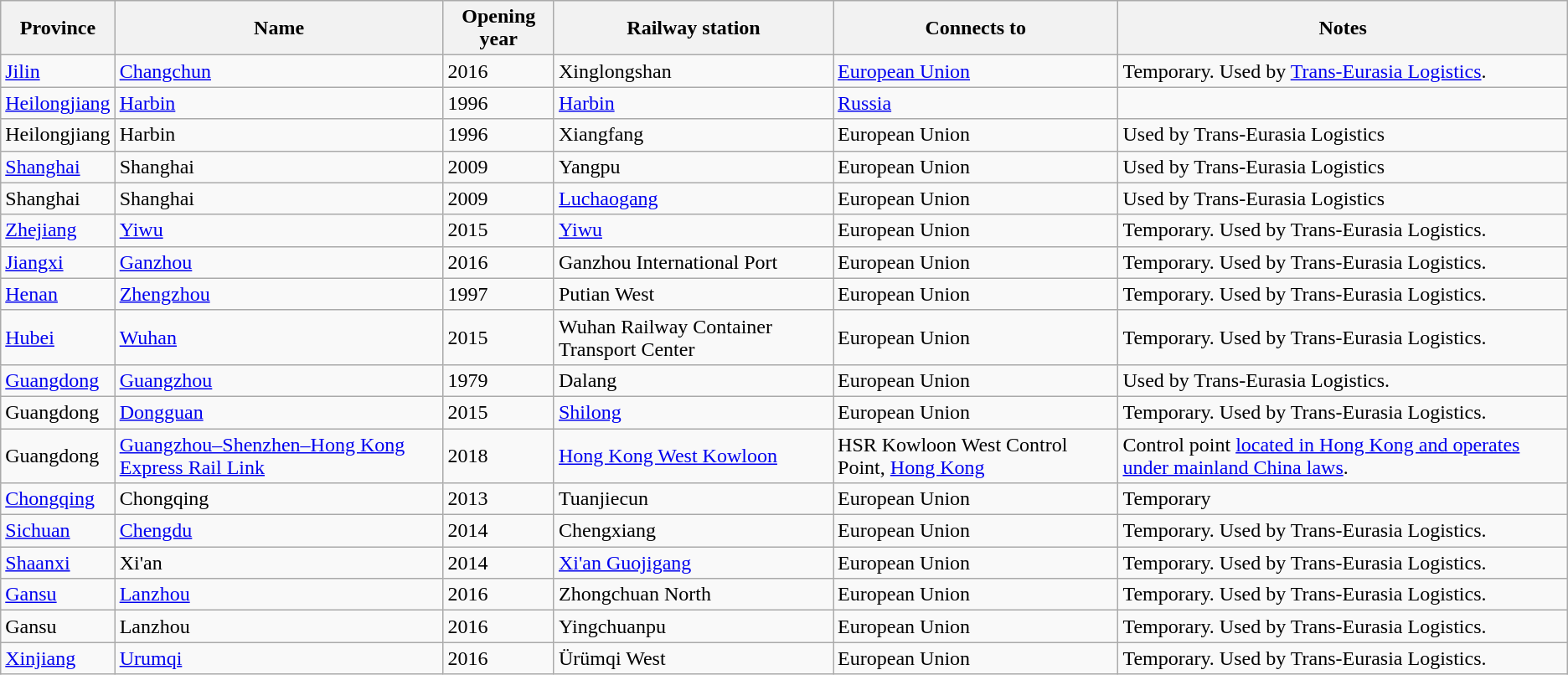<table class="wikitable sortable">
<tr>
<th>Province</th>
<th>Name</th>
<th>Opening year</th>
<th>Railway station</th>
<th>Connects to</th>
<th>Notes</th>
</tr>
<tr>
<td><a href='#'>Jilin</a></td>
<td><a href='#'>Changchun</a></td>
<td>2016</td>
<td>Xinglongshan</td>
<td><a href='#'>European Union</a></td>
<td>Temporary. Used by <a href='#'>Trans-Eurasia Logistics</a>.</td>
</tr>
<tr>
<td><a href='#'>Heilongjiang</a></td>
<td><a href='#'>Harbin</a></td>
<td>1996</td>
<td><a href='#'>Harbin</a></td>
<td><a href='#'>Russia</a></td>
<td></td>
</tr>
<tr>
<td>Heilongjiang</td>
<td>Harbin</td>
<td>1996</td>
<td>Xiangfang</td>
<td>European Union</td>
<td>Used by Trans-Eurasia Logistics</td>
</tr>
<tr>
<td><a href='#'>Shanghai</a></td>
<td>Shanghai</td>
<td>2009</td>
<td>Yangpu</td>
<td>European Union</td>
<td>Used by Trans-Eurasia Logistics</td>
</tr>
<tr>
<td>Shanghai</td>
<td>Shanghai</td>
<td>2009</td>
<td><a href='#'>Luchaogang</a></td>
<td>European Union</td>
<td>Used by Trans-Eurasia Logistics</td>
</tr>
<tr>
<td><a href='#'>Zhejiang</a></td>
<td><a href='#'>Yiwu</a></td>
<td>2015</td>
<td><a href='#'>Yiwu</a></td>
<td>European Union</td>
<td>Temporary. Used by Trans-Eurasia Logistics.</td>
</tr>
<tr>
<td><a href='#'>Jiangxi</a></td>
<td><a href='#'>Ganzhou</a></td>
<td>2016</td>
<td>Ganzhou International Port</td>
<td>European Union</td>
<td>Temporary. Used by Trans-Eurasia Logistics.</td>
</tr>
<tr>
<td><a href='#'>Henan</a></td>
<td><a href='#'>Zhengzhou</a></td>
<td>1997</td>
<td>Putian West</td>
<td>European Union</td>
<td>Temporary. Used by Trans-Eurasia Logistics.</td>
</tr>
<tr>
<td><a href='#'>Hubei</a></td>
<td><a href='#'>Wuhan</a></td>
<td>2015</td>
<td>Wuhan Railway Container Transport Center</td>
<td>European Union</td>
<td>Temporary. Used by Trans-Eurasia Logistics.</td>
</tr>
<tr>
<td><a href='#'>Guangdong</a></td>
<td><a href='#'>Guangzhou</a></td>
<td>1979</td>
<td>Dalang</td>
<td>European Union</td>
<td>Used by Trans-Eurasia Logistics.</td>
</tr>
<tr>
<td>Guangdong</td>
<td><a href='#'>Dongguan</a></td>
<td>2015</td>
<td><a href='#'>Shilong</a></td>
<td>European Union</td>
<td>Temporary. Used by Trans-Eurasia Logistics.</td>
</tr>
<tr>
<td>Guangdong</td>
<td><a href='#'>Guangzhou–Shenzhen–Hong Kong Express Rail Link</a></td>
<td>2018</td>
<td><a href='#'>Hong Kong West Kowloon</a></td>
<td>HSR Kowloon West Control Point, <a href='#'>Hong Kong</a></td>
<td>Control point <a href='#'>located in Hong Kong and operates under mainland China laws</a>.</td>
</tr>
<tr>
<td><a href='#'>Chongqing</a></td>
<td>Chongqing</td>
<td>2013</td>
<td>Tuanjiecun</td>
<td>European Union</td>
<td>Temporary</td>
</tr>
<tr>
<td><a href='#'>Sichuan</a></td>
<td><a href='#'>Chengdu</a></td>
<td>2014</td>
<td>Chengxiang</td>
<td>European Union</td>
<td>Temporary. Used by Trans-Eurasia Logistics.</td>
</tr>
<tr>
<td><a href='#'>Shaanxi</a></td>
<td>Xi'an</td>
<td>2014</td>
<td><a href='#'>Xi'an Guojigang</a></td>
<td>European Union</td>
<td>Temporary. Used by Trans-Eurasia Logistics.</td>
</tr>
<tr>
<td><a href='#'>Gansu</a></td>
<td><a href='#'>Lanzhou</a></td>
<td>2016</td>
<td>Zhongchuan North</td>
<td>European Union</td>
<td>Temporary. Used by Trans-Eurasia Logistics.</td>
</tr>
<tr>
<td>Gansu</td>
<td>Lanzhou</td>
<td>2016</td>
<td>Yingchuanpu</td>
<td>European Union</td>
<td>Temporary. Used by Trans-Eurasia Logistics.</td>
</tr>
<tr>
<td><a href='#'>Xinjiang</a></td>
<td><a href='#'>Urumqi</a></td>
<td>2016</td>
<td>Ürümqi West</td>
<td>European Union</td>
<td>Temporary. Used by Trans-Eurasia Logistics.</td>
</tr>
</table>
